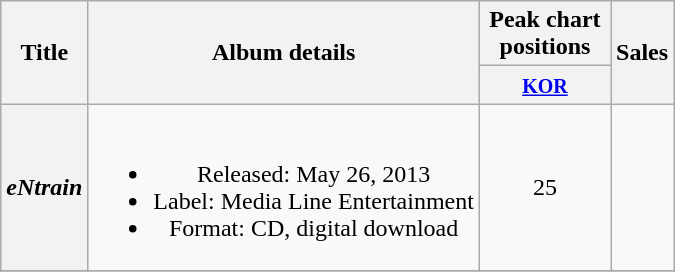<table class="wikitable plainrowheaders" style="text-align:center;">
<tr>
<th scope="col" rowspan="2">Title</th>
<th scope="col" rowspan="2">Album details</th>
<th scope="col" colspan="1" style="width:5em;">Peak chart positions</th>
<th scope="col" rowspan="2">Sales</th>
</tr>
<tr>
<th><small><a href='#'>KOR</a></small><br></th>
</tr>
<tr>
<th scope="row"><em>eNtrain</em></th>
<td><br><ul><li>Released: May 26, 2013</li><li>Label: Media Line Entertainment</li><li>Format: CD, digital download</li></ul></td>
<td>25</td>
<td></td>
</tr>
<tr>
</tr>
</table>
